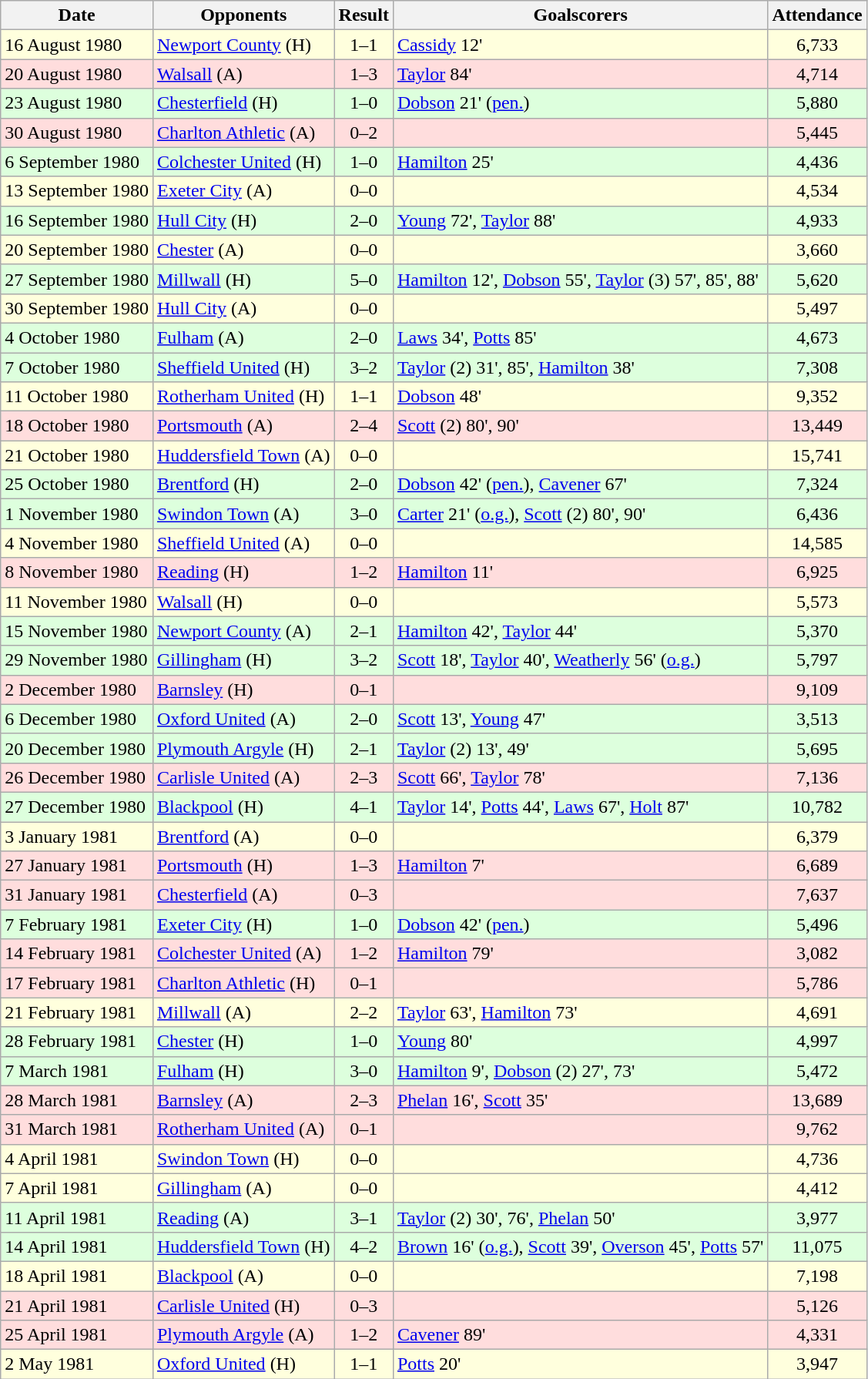<table class="wikitable">
<tr>
<th>Date</th>
<th>Opponents</th>
<th>Result</th>
<th>Goalscorers</th>
<th>Attendance</th>
</tr>
<tr bgcolor="#ffffdd">
<td>16 August 1980</td>
<td><a href='#'>Newport County</a> (H)</td>
<td align="center">1–1</td>
<td><a href='#'>Cassidy</a> 12'</td>
<td align="center">6,733</td>
</tr>
<tr bgcolor="#ffdddd">
<td>20 August 1980</td>
<td><a href='#'>Walsall</a> (A)</td>
<td align="center">1–3</td>
<td><a href='#'>Taylor</a> 84'</td>
<td align="center">4,714</td>
</tr>
<tr bgcolor="#ddffdd">
<td>23 August 1980</td>
<td><a href='#'>Chesterfield</a> (H)</td>
<td align="center">1–0</td>
<td><a href='#'>Dobson</a> 21' (<a href='#'>pen.</a>)</td>
<td align="center">5,880</td>
</tr>
<tr bgcolor="#ffdddd">
<td>30 August 1980</td>
<td><a href='#'>Charlton Athletic</a> (A)</td>
<td align="center">0–2</td>
<td></td>
<td align="center">5,445</td>
</tr>
<tr bgcolor="#ddffdd">
<td>6 September 1980</td>
<td><a href='#'>Colchester United</a> (H)</td>
<td align="center">1–0</td>
<td><a href='#'>Hamilton</a> 25'</td>
<td align="center">4,436</td>
</tr>
<tr bgcolor="#ffffdd">
<td>13 September 1980</td>
<td><a href='#'>Exeter City</a> (A)</td>
<td align="center">0–0</td>
<td></td>
<td align="center">4,534</td>
</tr>
<tr bgcolor="#ddffdd">
<td>16 September 1980</td>
<td><a href='#'>Hull City</a> (H)</td>
<td align="center">2–0</td>
<td><a href='#'>Young</a> 72', <a href='#'>Taylor</a> 88'</td>
<td align="center">4,933</td>
</tr>
<tr bgcolor="#ffffdd">
<td>20 September 1980</td>
<td><a href='#'>Chester</a> (A)</td>
<td align="center">0–0</td>
<td></td>
<td align="center">3,660</td>
</tr>
<tr bgcolor="#ddffdd">
<td>27 September 1980</td>
<td><a href='#'>Millwall</a> (H)</td>
<td align="center">5–0</td>
<td><a href='#'>Hamilton</a> 12', <a href='#'>Dobson</a> 55', <a href='#'>Taylor</a> (3) 57', 85', 88'</td>
<td align="center">5,620</td>
</tr>
<tr bgcolor="#ffffdd">
<td>30 September 1980</td>
<td><a href='#'>Hull City</a> (A)</td>
<td align="center">0–0</td>
<td></td>
<td align="center">5,497</td>
</tr>
<tr bgcolor="#ddffdd">
<td>4 October 1980</td>
<td><a href='#'>Fulham</a> (A)</td>
<td align="center">2–0</td>
<td><a href='#'>Laws</a> 34', <a href='#'>Potts</a> 85'</td>
<td align="center">4,673</td>
</tr>
<tr bgcolor="#ddffdd">
<td>7 October 1980</td>
<td><a href='#'>Sheffield United</a> (H)</td>
<td align="center">3–2</td>
<td><a href='#'>Taylor</a> (2) 31', 85', <a href='#'>Hamilton</a> 38'</td>
<td align="center">7,308</td>
</tr>
<tr bgcolor="#ffffdd">
<td>11 October 1980</td>
<td><a href='#'>Rotherham United</a> (H)</td>
<td align="center">1–1</td>
<td><a href='#'>Dobson</a> 48'</td>
<td align="center">9,352</td>
</tr>
<tr bgcolor="#ffdddd">
<td>18 October 1980</td>
<td><a href='#'>Portsmouth</a> (A)</td>
<td align="center">2–4</td>
<td><a href='#'>Scott</a> (2) 80', 90'</td>
<td align="center">13,449</td>
</tr>
<tr bgcolor="#ffffdd">
<td>21 October 1980</td>
<td><a href='#'>Huddersfield Town</a> (A)</td>
<td align="center">0–0</td>
<td></td>
<td align="center">15,741</td>
</tr>
<tr bgcolor="#ddffdd">
<td>25 October 1980</td>
<td><a href='#'>Brentford</a> (H)</td>
<td align="center">2–0</td>
<td><a href='#'>Dobson</a> 42' (<a href='#'>pen.</a>), <a href='#'>Cavener</a> 67'</td>
<td align="center">7,324</td>
</tr>
<tr bgcolor="#ddffdd">
<td>1 November 1980</td>
<td><a href='#'>Swindon Town</a> (A)</td>
<td align="center">3–0</td>
<td><a href='#'>Carter</a> 21' (<a href='#'>o.g.</a>), <a href='#'>Scott</a> (2) 80', 90'</td>
<td align="center">6,436</td>
</tr>
<tr bgcolor="#ffffdd">
<td>4 November 1980</td>
<td><a href='#'>Sheffield United</a> (A)</td>
<td align="center">0–0</td>
<td></td>
<td align="center">14,585</td>
</tr>
<tr bgcolor="#ffdddd">
<td>8 November 1980</td>
<td><a href='#'>Reading</a> (H)</td>
<td align="center">1–2</td>
<td><a href='#'>Hamilton</a> 11'</td>
<td align="center">6,925</td>
</tr>
<tr bgcolor="#ffffdd">
<td>11 November 1980</td>
<td><a href='#'>Walsall</a> (H)</td>
<td align="center">0–0</td>
<td></td>
<td align="center">5,573</td>
</tr>
<tr bgcolor="#ddffdd">
<td>15 November 1980</td>
<td><a href='#'>Newport County</a> (A)</td>
<td align="center">2–1</td>
<td><a href='#'>Hamilton</a> 42', <a href='#'>Taylor</a> 44'</td>
<td align="center">5,370</td>
</tr>
<tr bgcolor="#ddffdd">
<td>29 November 1980</td>
<td><a href='#'>Gillingham</a> (H)</td>
<td align="center">3–2</td>
<td><a href='#'>Scott</a> 18', <a href='#'>Taylor</a> 40', <a href='#'>Weatherly</a> 56' (<a href='#'>o.g.</a>)</td>
<td align="center">5,797</td>
</tr>
<tr bgcolor="#ffdddd">
<td>2 December 1980</td>
<td><a href='#'>Barnsley</a> (H)</td>
<td align="center">0–1</td>
<td></td>
<td align="center">9,109</td>
</tr>
<tr bgcolor="#ddffdd">
<td>6 December 1980</td>
<td><a href='#'>Oxford United</a> (A)</td>
<td align="center">2–0</td>
<td><a href='#'>Scott</a> 13', <a href='#'>Young</a> 47'</td>
<td align="center">3,513</td>
</tr>
<tr bgcolor="#ddffdd">
<td>20 December 1980</td>
<td><a href='#'>Plymouth Argyle</a> (H)</td>
<td align="center">2–1</td>
<td><a href='#'>Taylor</a> (2) 13', 49'</td>
<td align="center">5,695</td>
</tr>
<tr bgcolor="#ffdddd">
<td>26 December 1980</td>
<td><a href='#'>Carlisle United</a> (A)</td>
<td align="center">2–3</td>
<td><a href='#'>Scott</a> 66', <a href='#'>Taylor</a> 78'</td>
<td align="center">7,136</td>
</tr>
<tr bgcolor="#ddffdd">
<td>27 December 1980</td>
<td><a href='#'>Blackpool</a> (H)</td>
<td align="center">4–1</td>
<td><a href='#'>Taylor</a> 14', <a href='#'>Potts</a> 44', <a href='#'>Laws</a> 67', <a href='#'>Holt</a> 87'</td>
<td align="center">10,782</td>
</tr>
<tr bgcolor="#ffffdd">
<td>3 January 1981</td>
<td><a href='#'>Brentford</a> (A)</td>
<td align="center">0–0</td>
<td></td>
<td align="center">6,379</td>
</tr>
<tr bgcolor="#ffdddd">
<td>27 January 1981</td>
<td><a href='#'>Portsmouth</a> (H)</td>
<td align="center">1–3</td>
<td><a href='#'>Hamilton</a> 7'</td>
<td align="center">6,689</td>
</tr>
<tr bgcolor="#ffdddd">
<td>31 January 1981</td>
<td><a href='#'>Chesterfield</a> (A)</td>
<td align="center">0–3</td>
<td></td>
<td align="center">7,637</td>
</tr>
<tr bgcolor="#ddffdd">
<td>7 February 1981</td>
<td><a href='#'>Exeter City</a> (H)</td>
<td align="center">1–0</td>
<td><a href='#'>Dobson</a> 42' (<a href='#'>pen.</a>)</td>
<td align="center">5,496</td>
</tr>
<tr bgcolor="#ffdddd">
<td>14 February 1981</td>
<td><a href='#'>Colchester United</a> (A)</td>
<td align="center">1–2</td>
<td><a href='#'>Hamilton</a> 79'</td>
<td align="center">3,082</td>
</tr>
<tr bgcolor="#ffdddd">
<td>17 February 1981</td>
<td><a href='#'>Charlton Athletic</a> (H)</td>
<td align="center">0–1</td>
<td></td>
<td align="center">5,786</td>
</tr>
<tr bgcolor="#ffffdd">
<td>21 February 1981</td>
<td><a href='#'>Millwall</a> (A)</td>
<td align="center">2–2</td>
<td><a href='#'>Taylor</a> 63', <a href='#'>Hamilton</a> 73'</td>
<td align="center">4,691</td>
</tr>
<tr bgcolor="#ddffdd">
<td>28 February 1981</td>
<td><a href='#'>Chester</a> (H)</td>
<td align="center">1–0</td>
<td><a href='#'>Young</a> 80'</td>
<td align="center">4,997</td>
</tr>
<tr bgcolor="#ddffdd">
<td>7 March 1981</td>
<td><a href='#'>Fulham</a> (H)</td>
<td align="center">3–0</td>
<td><a href='#'>Hamilton</a> 9', <a href='#'>Dobson</a> (2) 27', 73'</td>
<td align="center">5,472</td>
</tr>
<tr bgcolor="#ffdddd">
<td>28 March 1981</td>
<td><a href='#'>Barnsley</a> (A)</td>
<td align="center">2–3</td>
<td><a href='#'>Phelan</a> 16', <a href='#'>Scott</a> 35'</td>
<td align="center">13,689</td>
</tr>
<tr bgcolor="#ffdddd">
<td>31 March 1981</td>
<td><a href='#'>Rotherham United</a> (A)</td>
<td align="center">0–1</td>
<td></td>
<td align="center">9,762</td>
</tr>
<tr bgcolor="#ffffdd">
<td>4 April 1981</td>
<td><a href='#'>Swindon Town</a> (H)</td>
<td align="center">0–0</td>
<td></td>
<td align="center">4,736</td>
</tr>
<tr bgcolor="#ffffdd">
<td>7 April 1981</td>
<td><a href='#'>Gillingham</a> (A)</td>
<td align="center">0–0</td>
<td></td>
<td align="center">4,412</td>
</tr>
<tr bgcolor="#ddffdd">
<td>11 April 1981</td>
<td><a href='#'>Reading</a> (A)</td>
<td align="center">3–1</td>
<td><a href='#'>Taylor</a> (2) 30', 76', <a href='#'>Phelan</a> 50'</td>
<td align="center">3,977</td>
</tr>
<tr bgcolor="#ddffdd">
<td>14 April 1981</td>
<td><a href='#'>Huddersfield Town</a> (H)</td>
<td align="center">4–2</td>
<td><a href='#'>Brown</a> 16' (<a href='#'>o.g.</a>), <a href='#'>Scott</a> 39', <a href='#'>Overson</a> 45', <a href='#'>Potts</a> 57'</td>
<td align="center">11,075</td>
</tr>
<tr bgcolor="#ffffdd">
<td>18 April 1981</td>
<td><a href='#'>Blackpool</a> (A)</td>
<td align="center">0–0</td>
<td></td>
<td align="center">7,198</td>
</tr>
<tr bgcolor="#ffdddd">
<td>21 April 1981</td>
<td><a href='#'>Carlisle United</a> (H)</td>
<td align="center">0–3</td>
<td></td>
<td align="center">5,126</td>
</tr>
<tr bgcolor="#ffdddd">
<td>25 April 1981</td>
<td><a href='#'>Plymouth Argyle</a> (A)</td>
<td align="center">1–2</td>
<td><a href='#'>Cavener</a> 89'</td>
<td align="center">4,331</td>
</tr>
<tr bgcolor="#ffffdd">
<td>2 May 1981</td>
<td><a href='#'>Oxford United</a> (H)</td>
<td align="center">1–1</td>
<td><a href='#'>Potts</a> 20'</td>
<td align="center">3,947</td>
</tr>
</table>
